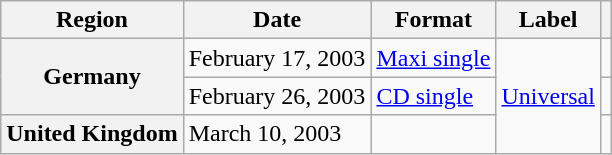<table class="wikitable plainrowheaders">
<tr>
<th scope="col">Region</th>
<th scope="col">Date</th>
<th scope="col">Format</th>
<th scope="col">Label</th>
<th scope="col"></th>
</tr>
<tr>
<th scope="row" rowspan="2">Germany</th>
<td>February 17, 2003</td>
<td><a href='#'>Maxi single</a></td>
<td rowspan="3"><a href='#'>Universal</a></td>
<td></td>
</tr>
<tr>
<td>February 26, 2003</td>
<td><a href='#'>CD single</a></td>
<td></td>
</tr>
<tr>
<th scope="row">United Kingdom</th>
<td>March 10, 2003</td>
<td></td>
<td></td>
</tr>
</table>
